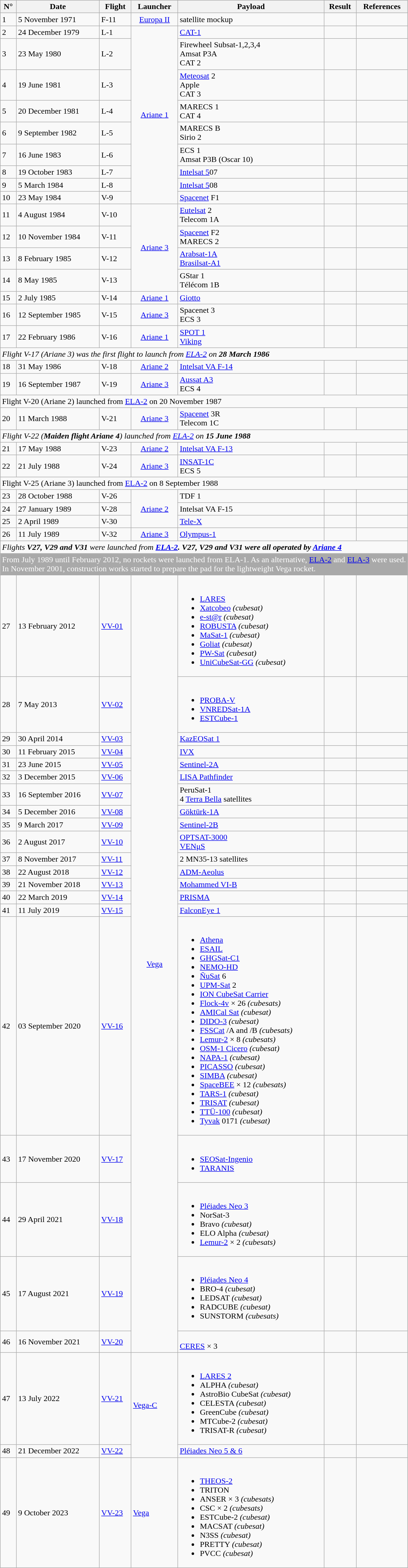<table class="wikitable">
<tr>
<th>N°</th>
<th>Date</th>
<th>Flight</th>
<th>Launcher</th>
<th>Payload</th>
<th>Result</th>
<th>References</th>
</tr>
<tr>
<td>1</td>
<td>5 November 1971</td>
<td>F-11</td>
<td style="text-align: center;"><a href='#'>Europa II</a></td>
<td>satellite mockup</td>
<td></td>
<td></td>
</tr>
<tr>
<td>2</td>
<td>24 December 1979</td>
<td>L-1</td>
<td rowspan="9" style="text-align: center;"><a href='#'>Ariane 1</a></td>
<td><a href='#'>CAT-1</a></td>
<td> </td>
</tr>
<tr>
<td>3</td>
<td>23 May 1980</td>
<td>L-2</td>
<td>Firewheel Subsat-1,2,3,4 <br> Amsat P3A <br> CAT 2</td>
<td></td>
<td></td>
</tr>
<tr>
<td>4</td>
<td>19 June 1981</td>
<td>L-3</td>
<td><a href='#'>Meteosat</a> 2 <br> Apple <br> CAT 3</td>
<td></td>
<td></td>
</tr>
<tr>
<td>5</td>
<td>20 December 1981</td>
<td>L-4</td>
<td>MARECS 1 <br> CAT 4</td>
<td></td>
<td></td>
</tr>
<tr>
<td>6</td>
<td>9 September 1982</td>
<td>L-5</td>
<td>MARECS B <br> Sirio 2</td>
<td></td>
<td></td>
</tr>
<tr>
<td>7</td>
<td>16 June 1983</td>
<td>L-6</td>
<td>ECS 1 <br> Amsat P3B (Oscar 10)</td>
<td></td>
<td></td>
</tr>
<tr>
<td>8</td>
<td>19 October 1983</td>
<td>L-7</td>
<td><a href='#'>Intelsat 5</a>07</td>
<td></td>
<td></td>
</tr>
<tr>
<td>9</td>
<td>5 March 1984</td>
<td>L-8</td>
<td><a href='#'>Intelsat 5</a>08</td>
<td></td>
<td></td>
</tr>
<tr>
<td>10</td>
<td>23 May 1984</td>
<td>V-9</td>
<td><a href='#'>Spacenet</a> F1</td>
<td></td>
<td></td>
</tr>
<tr>
<td>11</td>
<td>4 August 1984</td>
<td>V-10</td>
<td rowspan="4" style="text-align: center;"><a href='#'>Ariane 3</a></td>
<td><a href='#'>Eutelsat</a> 2 <br> Telecom 1A</td>
<td></td>
<td></td>
</tr>
<tr>
<td>12</td>
<td>10 November 1984</td>
<td>V-11</td>
<td><a href='#'>Spacenet</a> F2 <br> MARECS 2</td>
<td></td>
<td></td>
</tr>
<tr>
<td>13</td>
<td>8 February 1985</td>
<td>V-12</td>
<td><a href='#'>Arabsat-1A</a> <br> <a href='#'>Brasilsat-A1</a></td>
<td></td>
<td></td>
</tr>
<tr>
<td>14</td>
<td>8 May 1985</td>
<td>V-13</td>
<td>GStar 1 <br> Télécom 1B</td>
<td></td>
<td></td>
</tr>
<tr>
<td>15</td>
<td>2 July 1985</td>
<td>V-14</td>
<td style="text-align: center;"><a href='#'>Ariane 1</a></td>
<td><a href='#'>Giotto</a></td>
<td></td>
<td></td>
</tr>
<tr>
<td>16</td>
<td>12 September 1985</td>
<td>V-15</td>
<td style="text-align: center;"><a href='#'>Ariane 3</a></td>
<td>Spacenet 3 <br> ECS 3</td>
<td></td>
<td></td>
</tr>
<tr>
<td>17</td>
<td>22 February 1986</td>
<td>V-16</td>
<td style="text-align: center;"><a href='#'>Ariane 1</a></td>
<td><a href='#'>SPOT 1</a> <br> <a href='#'>Viking</a></td>
<td></td>
<td></td>
</tr>
<tr>
<td colspan="7"><em>Flight V-17 (Ariane 3) was the first flight to launch from <a href='#'>ELA-2</a> on <strong>28 March 1986<strong><em> </td>
</tr>
<tr>
<td>18</td>
<td>31 May 1986</td>
<td>V-18</td>
<td style="text-align: center;"><a href='#'>Ariane 2</a></td>
<td><a href='#'>Intelsat VA F-14</a></td>
<td></td>
<td></td>
</tr>
<tr>
<td>19</td>
<td>16 September 1987</td>
<td>V-19</td>
<td style="text-align: center;"><a href='#'>Ariane 3</a></td>
<td><a href='#'>Aussat A3</a> <br> ECS 4</td>
<td></td>
<td></td>
</tr>
<tr>
<td colspan="7"></em>Flight V-20 (Ariane 2) launched from <a href='#'>ELA-2</a> on </strong>20 November 1987</em></strong> </td>
</tr>
<tr>
<td>20</td>
<td>11 March 1988</td>
<td>V-21</td>
<td style="text-align: center;"><a href='#'>Ariane 3</a></td>
<td><a href='#'>Spacenet</a> 3R <br> Telecom 1C</td>
<td></td>
<td></td>
</tr>
<tr>
<td colspan="7"><em>Flight V-22 (<strong>Maiden flight Ariane 4</strong>) launched from <a href='#'>ELA-2</a> on <strong>15 June 1988<strong><em> </td>
</tr>
<tr>
<td>21</td>
<td>17 May 1988</td>
<td>V-23</td>
<td style="text-align: center;"><a href='#'>Ariane 2</a></td>
<td><a href='#'>Intelsat VA F-13</a></td>
<td></td>
<td></td>
</tr>
<tr>
<td>22</td>
<td>21 July 1988</td>
<td>V-24</td>
<td style="text-align: center;"><a href='#'>Ariane 3</a></td>
<td><a href='#'>INSAT-1C</a> <br> ECS 5</td>
<td></td>
<td></td>
</tr>
<tr>
<td colspan="7"></em>Flight V-25 (Ariane 3) launched from <a href='#'>ELA-2</a> on </strong>8 September 1988</em></strong> </td>
</tr>
<tr>
<td>23</td>
<td>28 October 1988</td>
<td>V-26</td>
<td style="text-align: center;" rowspan ="3"><a href='#'>Ariane 2</a></td>
<td>TDF 1</td>
<td></td>
<td></td>
</tr>
<tr>
<td>24</td>
<td>27 January 1989</td>
<td>V-28</td>
<td>Intelsat VA F-15</td>
<td></td>
<td></td>
</tr>
<tr>
<td>25</td>
<td>2 April 1989</td>
<td>V-30</td>
<td><a href='#'>Tele-X</a></td>
<td></td>
<td></td>
</tr>
<tr>
<td>26</td>
<td>11 July 1989</td>
<td>V-32</td>
<td style="text-align: center;" rowspan ="1"><a href='#'>Ariane 3</a></td>
<td><a href='#'>Olympus-1</a></td>
<td></td>
<td></td>
</tr>
<tr>
<td colspan="7"><em>Flights <strong>V27, V29 and V31</strong> were launched from <strong><a href='#'>ELA-2</a><strong><em>. </em>V27, V29 and V31 were all operated by </strong><a href='#'>Ariane 4</a></em></strong></td>
</tr>
<tr style="color:white;">
<td colspan="7" style="background-color:darkGrey;">From July 1989 until February 2012, no rockets were launched from ELA-1. As an alternative, <a href='#'>ELA-2</a> and <a href='#'>ELA-3</a> were used.<br>In November 2001, construction works started to prepare the pad for the lightweight Vega rocket.</td>
</tr>
<tr>
<td>27</td>
<td>13 February 2012</td>
<td><a href='#'>VV-01</a></td>
<td style="text-align: center;" rowspan="20"><a href='#'>Vega</a></td>
<td><br><ul><li><a href='#'>LARES</a></li><li><a href='#'>Xatcobeo</a> <em>(cubesat)</em></li><li><a href='#'>e-st@r</a> <em>(cubesat)</em></li><li><a href='#'>ROBUSTA</a> <em>(cubesat)</em></li><li><a href='#'>MaSat-1</a> <em>(cubesat)</em></li><li><a href='#'>Goliat</a> <em>(cubesat)</em></li><li><a href='#'>PW-Sat</a> <em>(cubesat)</em></li><li><a href='#'>UniCubeSat-GG</a> <em>(cubesat)</em></li></ul></td>
<td></td>
<td></td>
</tr>
<tr>
<td>28</td>
<td>7 May 2013</td>
<td><a href='#'>VV-02</a></td>
<td><br><ul><li><a href='#'>PROBA-V</a></li><li><a href='#'>VNREDSat-1A</a></li><li><a href='#'>ESTCube-1</a></li></ul></td>
<td></td>
<td></td>
</tr>
<tr>
<td>29</td>
<td>30 April 2014</td>
<td><a href='#'>VV-03</a></td>
<td><a href='#'>KazEOSat 1</a></td>
<td></td>
<td></td>
</tr>
<tr>
<td>30</td>
<td>11 February 2015</td>
<td><a href='#'>VV-04</a></td>
<td><a href='#'>IVX</a></td>
<td></td>
<td></td>
</tr>
<tr>
<td>31</td>
<td>23 June 2015</td>
<td><a href='#'>VV-05</a></td>
<td><a href='#'>Sentinel-2A</a></td>
<td></td>
<td></td>
</tr>
<tr>
<td>32</td>
<td>3 December 2015</td>
<td><a href='#'>VV-06</a></td>
<td><a href='#'>LISA Pathfinder</a></td>
<td></td>
<td></td>
</tr>
<tr>
<td>33</td>
<td>16 September 2016</td>
<td><a href='#'>VV-07</a></td>
<td>PeruSat-1 <br> 4 <a href='#'>Terra Bella</a> satellites</td>
<td></td>
<td></td>
</tr>
<tr>
<td>34</td>
<td>5 December 2016</td>
<td><a href='#'>VV-08</a></td>
<td><a href='#'>Göktürk-1A</a></td>
<td></td>
<td></td>
</tr>
<tr>
<td>35</td>
<td>9 March 2017</td>
<td><a href='#'>VV-09</a></td>
<td><a href='#'>Sentinel-2B</a></td>
<td></td>
<td></td>
</tr>
<tr>
<td>36</td>
<td>2 August 2017</td>
<td><a href='#'>VV-10</a></td>
<td><a href='#'>OPTSAT-3000</a> <br> <a href='#'>VENμS</a></td>
<td></td>
<td></td>
</tr>
<tr>
<td>37</td>
<td>8 November 2017</td>
<td><a href='#'>VV-11</a></td>
<td>2 MN35-13 satellites</td>
<td></td>
<td></td>
</tr>
<tr>
<td>38</td>
<td>22 August 2018</td>
<td><a href='#'>VV-12</a></td>
<td><a href='#'>ADM-Aeolus</a></td>
<td></td>
<td></td>
</tr>
<tr>
<td>39</td>
<td>21 November 2018</td>
<td><a href='#'>VV-13</a></td>
<td><a href='#'>Mohammed VI-B</a></td>
<td></td>
<td></td>
</tr>
<tr>
<td>40</td>
<td>22 March 2019</td>
<td><a href='#'>VV-14</a></td>
<td><a href='#'>PRISMA</a></td>
<td></td>
<td></td>
</tr>
<tr>
<td>41</td>
<td>11 July 2019</td>
<td><a href='#'>VV-15</a></td>
<td><a href='#'>FalconEye 1</a></td>
<td></td>
<td></td>
</tr>
<tr>
<td>42</td>
<td>03 September 2020</td>
<td><a href='#'>VV-16</a></td>
<td><br><ul><li><a href='#'>Athena</a></li><li><a href='#'>ESAIL</a></li><li><a href='#'>GHGSat-C1</a></li><li><a href='#'>NEMO-HD</a></li><li><a href='#'>ÑuSat</a> 6</li><li><a href='#'>UPM-Sat</a> 2</li><li><a href='#'>ION CubeSat Carrier</a></li><li><a href='#'>Flock-4v</a> × 26 <em>(cubesats)</em></li><li><a href='#'>AMICal Sat</a> <em>(cubesat)</em></li><li><a href='#'>DIDO-3</a> <em>(cubesat)</em></li><li><a href='#'>FSSCat</a> /A and /B <em>(cubesats)</em></li><li><a href='#'>Lemur-2</a> × 8 <em>(cubesats)</em></li><li><a href='#'>OSM-1 Cicero</a> <em>(cubesat)</em></li><li><a href='#'>NAPA-1</a> <em>(cubesat)</em></li><li><a href='#'>PICASSO</a> <em>(cubesat)</em></li><li><a href='#'>SIMBA</a> <em>(cubesat)</em></li><li><a href='#'>SpaceBEE</a> × 12 <em>(cubesats)</em></li><li><a href='#'>TARS-1</a> <em>(cubesat)</em></li><li><a href='#'>TRISAT</a> <em>(cubesat)</em></li><li><a href='#'>TTÜ-100</a> <em>(cubesat)</em></li><li><a href='#'>Tyvak</a> 0171 <em>(cubesat)</em></li></ul></td>
<td></td>
<td></td>
</tr>
<tr>
<td>43</td>
<td>17 November 2020</td>
<td><a href='#'>VV-17</a></td>
<td><br><ul><li><a href='#'>SEOSat-Ingenio</a></li><li><a href='#'>TARANIS</a></li></ul></td>
<td></td>
<td></td>
</tr>
<tr>
<td>44</td>
<td>29 April 2021</td>
<td><a href='#'>VV-18</a></td>
<td><br><ul><li><a href='#'>Pléiades Neo 3</a></li><li>NorSat-3</li><li>Bravo <em>(cubesat)</em></li><li>ELO Alpha <em>(cubesat)</em></li><li><a href='#'>Lemur-2</a> × 2 <em>(cubesats)</em></li></ul></td>
<td></td>
<td></td>
</tr>
<tr>
<td>45</td>
<td>17 August 2021</td>
<td><a href='#'>VV-19</a></td>
<td><br><ul><li><a href='#'>Pléiades Neo 4</a></li><li>BRO-4 <em>(cubesat)</em></li><li>LEDSAT <em>(cubesat)</em></li><li>RADCUBE <em>(cubesat)</em></li><li>SUNSTORM <em>(cubesats)</em></li></ul></td>
<td></td>
<td></td>
</tr>
<tr>
<td>46</td>
<td>16 November 2021</td>
<td><a href='#'>VV-20</a></td>
<td><br><a href='#'>CERES</a> × 3</td>
<td></td>
<td></td>
</tr>
<tr>
<td>47</td>
<td>13 July 2022</td>
<td><a href='#'>VV-21</a></td>
<td rowspan=2><a href='#'>Vega-C</a></td>
<td><br><ul><li><a href='#'>LARES 2</a></li><li>ALPHA <em>(cubesat)</em></li><li>AstroBio CubeSat <em>(cubesat)</em></li><li>CELESTA <em>(cubesat)</em></li><li>GreenCube <em>(cubesat)</em></li><li>MTCube-2 <em>(cubesat)</em></li><li>TRISAT-R <em>(cubesat)</em></li></ul></td>
<td></td>
<td></td>
</tr>
<tr>
<td>48</td>
<td>21 December 2022</td>
<td><a href='#'>VV-22</a></td>
<td><a href='#'>Pléiades Neo 5 & 6</a></td>
<td></td>
<td></td>
</tr>
<tr>
<td>49</td>
<td>9 October 2023</td>
<td><a href='#'>VV-23</a></td>
<td><a href='#'>Vega</a></td>
<td><br><ul><li><a href='#'>THEOS-2</a></li><li>TRITON</li><li>ANSER × 3 <em>(cubesats)</em></li><li>CSC × 2 <em>(cubesats)</em></li><li>ESTCube-2 <em>(cubesat)</em></li><li>MACSAT <em>(cubesat)</em></li><li>N3SS <em>(cubesat)</em></li><li>PRETTY <em>(cubesat)</em></li><li>PVCC <em>(cubesat)</em></li></ul></td>
<td></td>
<td></td>
</tr>
</table>
